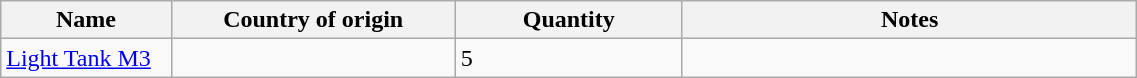<table class=wikitable border="0" width="60%">
<tr>
<th width="15%">Name</th>
<th width="25%">Country of origin</th>
<th width="20%">Quantity</th>
<th>Notes</th>
</tr>
<tr>
<td><a href='#'>Light Tank M3</a></td>
<td></td>
<td>5</td>
<td></td>
</tr>
</table>
